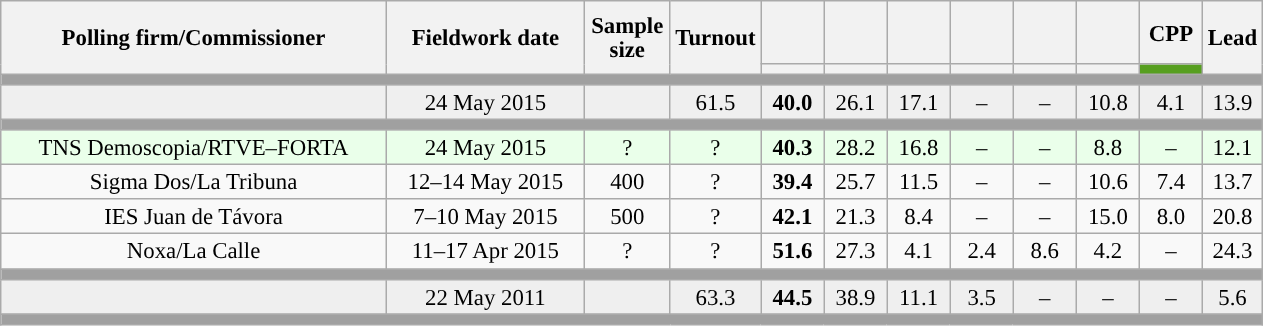<table class="wikitable collapsible collapsed" style="text-align:center; font-size:95%; line-height:16px;">
<tr style="height:42px;">
<th style="width:250px;" rowspan="2">Polling firm/Commissioner</th>
<th style="width:125px;" rowspan="2">Fieldwork date</th>
<th style="width:50px;" rowspan="2">Sample size</th>
<th style="width:45px;" rowspan="2">Turnout</th>
<th style="width:35px;"></th>
<th style="width:35px;"></th>
<th style="width:35px;"></th>
<th style="width:35px;"></th>
<th style="width:35px;"></th>
<th style="width:35px;"></th>
<th style="width:35px;">CPP</th>
<th style="width:30px;" rowspan="2">Lead</th>
</tr>
<tr>
<th style="color:inherit;background:"></th>
<th style="color:inherit;background:"></th>
<th style="color:inherit;background:"></th>
<th style="color:inherit;background:"></th>
<th style="color:inherit;background:"></th>
<th style="color:inherit;background:"></th>
<th style="color:inherit;background:#579F20;"></th>
</tr>
<tr>
<td colspan="12" style="background:#A0A0A0"></td>
</tr>
<tr style="background:#EFEFEF;">
<td><strong></strong></td>
<td>24 May 2015</td>
<td></td>
<td>61.5</td>
<td><strong>40.0</strong><br></td>
<td>26.1<br></td>
<td>17.1<br></td>
<td>–</td>
<td>–</td>
<td>10.8<br></td>
<td>4.1<br></td>
<td style="background:">13.9</td>
</tr>
<tr>
<td colspan="12" style="background:#A0A0A0"></td>
</tr>
<tr style="background:#EAFFEA;">
<td>TNS Demoscopia/RTVE–FORTA</td>
<td>24 May 2015</td>
<td>?</td>
<td>?</td>
<td><strong>40.3</strong><br></td>
<td>28.2<br></td>
<td>16.8<br></td>
<td>–</td>
<td>–</td>
<td>8.8<br></td>
<td>–</td>
<td style="background:">12.1</td>
</tr>
<tr>
<td>Sigma Dos/La Tribuna</td>
<td>12–14 May 2015</td>
<td>400</td>
<td>?</td>
<td><strong>39.4</strong><br></td>
<td>25.7<br></td>
<td>11.5<br></td>
<td>–</td>
<td>–</td>
<td>10.6<br></td>
<td>7.4<br></td>
<td style="background:">13.7</td>
</tr>
<tr>
<td>IES Juan de Távora</td>
<td>7–10 May 2015</td>
<td>500</td>
<td>?</td>
<td><strong>42.1</strong><br></td>
<td>21.3<br></td>
<td>8.4<br></td>
<td>–</td>
<td>–</td>
<td>15.0<br></td>
<td>8.0<br></td>
<td style="background:">20.8</td>
</tr>
<tr>
<td>Noxa/La Calle</td>
<td>11–17 Apr 2015</td>
<td>?</td>
<td>?</td>
<td><strong>51.6</strong></td>
<td>27.3</td>
<td>4.1</td>
<td>2.4</td>
<td>8.6</td>
<td>4.2</td>
<td>–</td>
<td style="background:">24.3</td>
</tr>
<tr>
<td colspan="12" style="background:#A0A0A0"></td>
</tr>
<tr style="background:#EFEFEF;">
<td><strong></strong></td>
<td>22 May 2011</td>
<td></td>
<td>63.3</td>
<td><strong>44.5</strong><br></td>
<td>38.9<br></td>
<td>11.1<br></td>
<td>3.5<br></td>
<td>–</td>
<td>–</td>
<td>–</td>
<td style="background:">5.6</td>
</tr>
<tr>
<td colspan="12" style="background:#A0A0A0"></td>
</tr>
</table>
